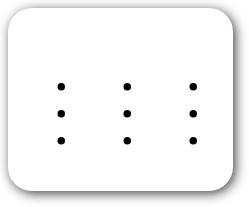<table style=" border-radius:1em; box-shadow: 0.1em 0.1em 0.5em rgba(0,0,0,0.75); background-color: white; border: 1px solid white; padding: 5px;">
<tr style="vertical-align:top;">
<td><br><ul><li></li><li></li><li></li></ul></td>
<td valign="top"><br><ul><li></li><li></li><li></li></ul></td>
<td valign="top"><br><ul><li></li><li></li><li></li></ul></td>
<td></td>
</tr>
</table>
